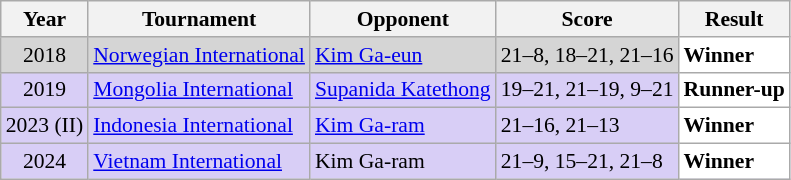<table class="sortable wikitable" style="font-size: 90%;">
<tr>
<th>Year</th>
<th>Tournament</th>
<th>Opponent</th>
<th>Score</th>
<th>Result</th>
</tr>
<tr style="background:#D5D5D5">
<td align="center">2018</td>
<td align="left"><a href='#'>Norwegian International</a></td>
<td align="left"> <a href='#'>Kim Ga-eun</a></td>
<td align="left">21–8, 18–21, 21–16</td>
<td style="text-align:left; background:white"> <strong>Winner</strong></td>
</tr>
<tr style="background:#D8CEF6">
<td align="center">2019</td>
<td align="left"><a href='#'>Mongolia International</a></td>
<td align="left"> <a href='#'>Supanida Katethong</a></td>
<td align="left">19–21, 21–19, 9–21</td>
<td style="text-align:left; background:white"> <strong>Runner-up</strong></td>
</tr>
<tr style="background:#D8CEF6">
<td align="center">2023 (II)</td>
<td align="left"><a href='#'>Indonesia International</a></td>
<td align="left"> <a href='#'>Kim Ga-ram</a></td>
<td align="left">21–16, 21–13</td>
<td style="text-align:left; background:white"> <strong>Winner</strong></td>
</tr>
<tr style="background:#D8CEF6">
<td align="center">2024</td>
<td align="left"><a href='#'>Vietnam International</a></td>
<td align="left"> Kim Ga-ram</td>
<td align="left">21–9, 15–21, 21–8</td>
<td style="text-align:left; background:white"> <strong>Winner</strong></td>
</tr>
</table>
